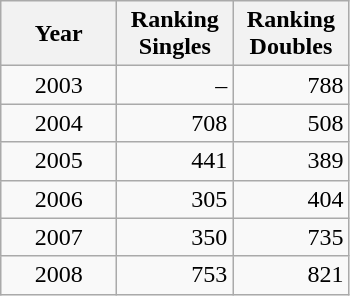<table class="wikitable" style="text-align:right;">
<tr>
<th width="70">Year</th>
<th width="70">Ranking<br>Singles</th>
<th width="70">Ranking<br>Doubles</th>
</tr>
<tr>
<td style="text-align:center;">2003</td>
<td>–</td>
<td>788</td>
</tr>
<tr>
<td style="text-align:center;">2004</td>
<td>708</td>
<td>508</td>
</tr>
<tr>
<td style="text-align:center;">2005</td>
<td>441</td>
<td>389</td>
</tr>
<tr>
<td style="text-align:center;">2006</td>
<td>305</td>
<td>404</td>
</tr>
<tr>
<td style="text-align:center;">2007</td>
<td>350</td>
<td>735</td>
</tr>
<tr>
<td style="text-align:center;">2008</td>
<td>753</td>
<td>821</td>
</tr>
</table>
